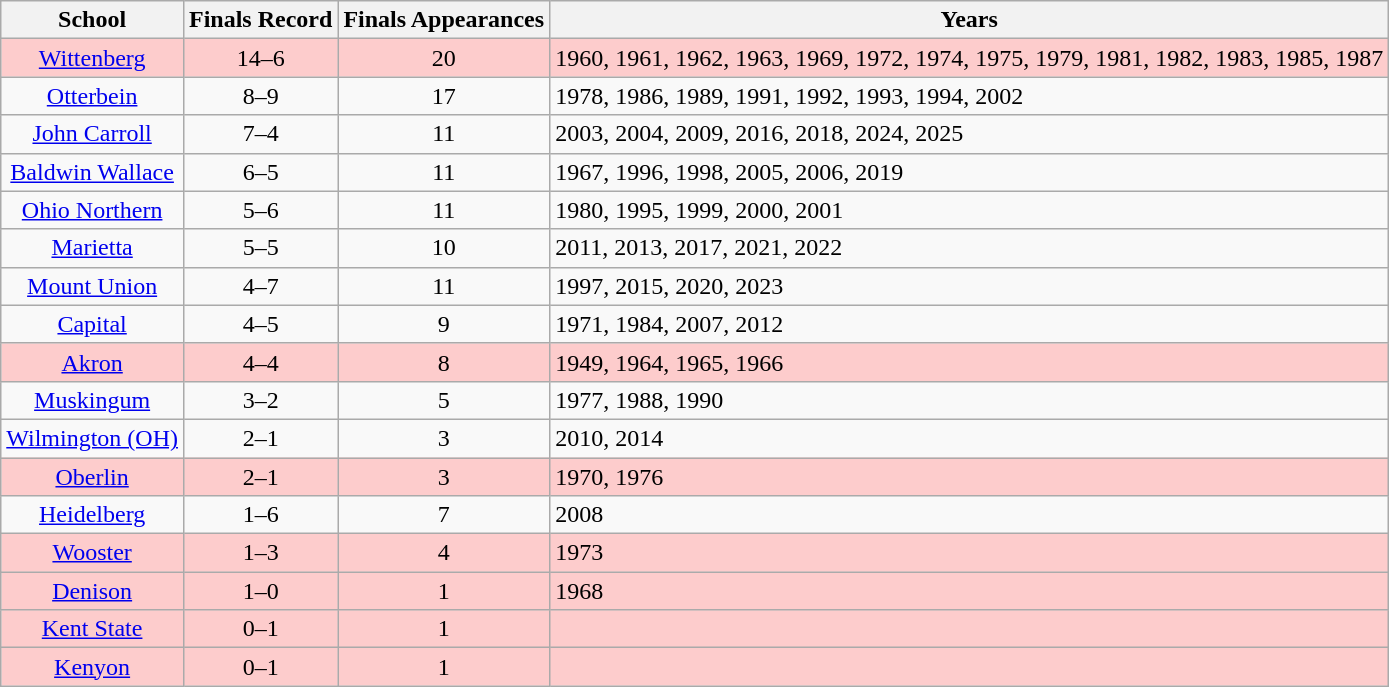<table class="wikitable sortable" style="text-align:center;">
<tr>
<th>School</th>
<th>Finals Record</th>
<th>Finals Appearances</th>
<th class=unsortable>Years</th>
</tr>
<tr bgcolor=#fdcccc>
<td><a href='#'>Wittenberg</a></td>
<td>14–6</td>
<td>20</td>
<td align=left>1960, 1961, 1962, 1963, 1969, 1972, 1974, 1975, 1979, 1981, 1982, 1983, 1985, 1987</td>
</tr>
<tr>
<td><a href='#'>Otterbein</a></td>
<td>8–9</td>
<td>17</td>
<td align=left>1978, 1986, 1989, 1991, 1992, 1993, 1994, 2002</td>
</tr>
<tr>
<td><a href='#'>John Carroll</a></td>
<td>7–4</td>
<td>11</td>
<td align=left>2003, 2004, 2009, 2016, 2018, 2024, 2025</td>
</tr>
<tr>
<td><a href='#'>Baldwin Wallace</a></td>
<td>6–5</td>
<td>11</td>
<td align=left>1967, 1996, 1998, 2005, 2006, 2019</td>
</tr>
<tr>
<td><a href='#'>Ohio Northern</a></td>
<td>5–6</td>
<td>11</td>
<td align=left>1980, 1995, 1999, 2000, 2001</td>
</tr>
<tr>
<td><a href='#'>Marietta</a></td>
<td>5–5</td>
<td>10</td>
<td align=left>2011, 2013, 2017, 2021, 2022</td>
</tr>
<tr>
<td><a href='#'>Mount Union</a></td>
<td>4–7</td>
<td>11</td>
<td align=left>1997, 2015, 2020, 2023</td>
</tr>
<tr>
<td><a href='#'>Capital</a></td>
<td>4–5</td>
<td>9</td>
<td align=left>1971, 1984, 2007, 2012</td>
</tr>
<tr bgcolor=#fdcccc>
<td><a href='#'>Akron</a></td>
<td>4–4</td>
<td>8</td>
<td align=left>1949, 1964, 1965, 1966</td>
</tr>
<tr>
<td><a href='#'>Muskingum</a></td>
<td>3–2</td>
<td>5</td>
<td align=left>1977, 1988, 1990</td>
</tr>
<tr>
<td><a href='#'>Wilmington (OH)</a></td>
<td>2–1</td>
<td>3</td>
<td align=left>2010, 2014</td>
</tr>
<tr bgcolor=#fdcccc>
<td><a href='#'>Oberlin</a></td>
<td>2–1</td>
<td>3</td>
<td align=left>1970, 1976</td>
</tr>
<tr>
<td><a href='#'>Heidelberg</a></td>
<td>1–6</td>
<td>7</td>
<td align=left>2008</td>
</tr>
<tr bgcolor=#fdcccc>
<td><a href='#'>Wooster</a></td>
<td>1–3</td>
<td>4</td>
<td align=left>1973</td>
</tr>
<tr bgcolor=#fdcccc>
<td><a href='#'>Denison</a></td>
<td>1–0</td>
<td>1</td>
<td align=left>1968</td>
</tr>
<tr bgcolor=#fdcccc>
<td><a href='#'>Kent State</a></td>
<td>0–1</td>
<td>1</td>
<td align=left></td>
</tr>
<tr bgcolor=#fdcccc>
<td><a href='#'>Kenyon</a></td>
<td>0–1</td>
<td>1</td>
<td align=left></td>
</tr>
</table>
